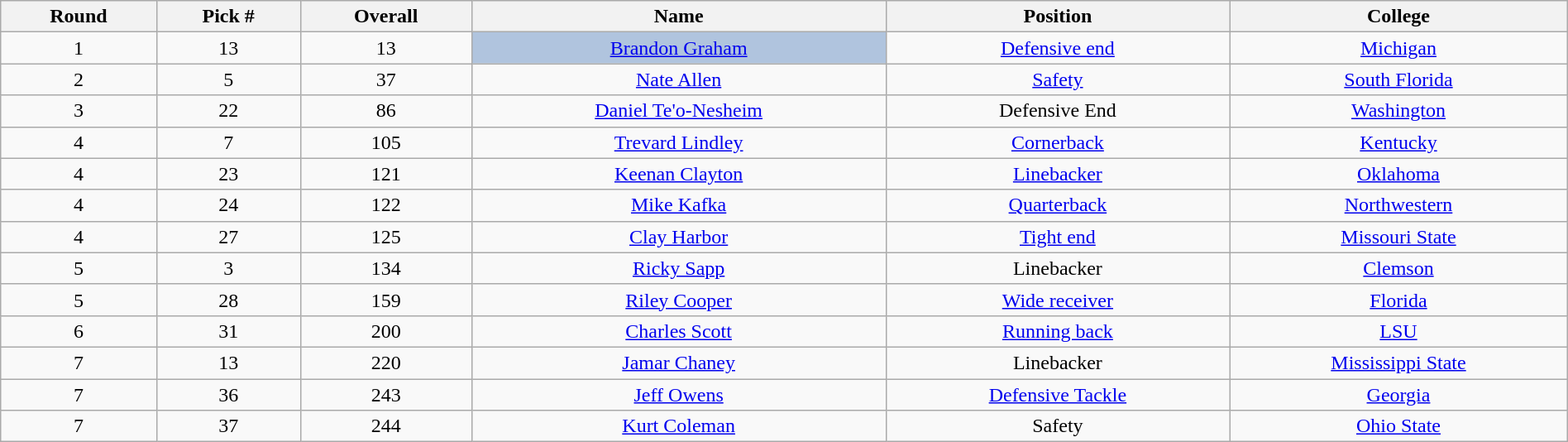<table class="wikitable sortable sortable" style="width: 100%; text-align:center">
<tr>
<th>Round</th>
<th>Pick #</th>
<th>Overall</th>
<th>Name</th>
<th>Position</th>
<th>College</th>
</tr>
<tr>
<td>1</td>
<td>13</td>
<td>13</td>
<td bgcolor=lightsteelblue><a href='#'>Brandon Graham</a></td>
<td><a href='#'>Defensive end</a></td>
<td><a href='#'>Michigan</a></td>
</tr>
<tr>
<td>2</td>
<td>5</td>
<td>37</td>
<td><a href='#'>Nate Allen</a></td>
<td><a href='#'>Safety</a></td>
<td><a href='#'>South Florida</a></td>
</tr>
<tr>
<td>3</td>
<td>22</td>
<td>86</td>
<td><a href='#'>Daniel Te'o-Nesheim</a></td>
<td>Defensive End</td>
<td><a href='#'>Washington</a></td>
</tr>
<tr>
<td>4</td>
<td>7</td>
<td>105</td>
<td><a href='#'>Trevard Lindley</a></td>
<td><a href='#'>Cornerback</a></td>
<td><a href='#'>Kentucky</a></td>
</tr>
<tr>
<td>4</td>
<td>23</td>
<td>121</td>
<td><a href='#'>Keenan Clayton</a></td>
<td><a href='#'>Linebacker</a></td>
<td><a href='#'>Oklahoma</a></td>
</tr>
<tr>
<td>4</td>
<td>24</td>
<td>122</td>
<td><a href='#'>Mike Kafka</a></td>
<td><a href='#'>Quarterback</a></td>
<td><a href='#'>Northwestern</a></td>
</tr>
<tr>
<td>4</td>
<td>27</td>
<td>125</td>
<td><a href='#'>Clay Harbor</a></td>
<td><a href='#'>Tight end</a></td>
<td><a href='#'>Missouri State</a></td>
</tr>
<tr>
<td>5</td>
<td>3</td>
<td>134</td>
<td><a href='#'>Ricky Sapp</a></td>
<td>Linebacker</td>
<td><a href='#'>Clemson</a></td>
</tr>
<tr>
<td>5</td>
<td>28</td>
<td>159</td>
<td><a href='#'>Riley Cooper</a></td>
<td><a href='#'>Wide receiver</a></td>
<td><a href='#'>Florida</a></td>
</tr>
<tr>
<td>6</td>
<td>31</td>
<td>200</td>
<td><a href='#'>Charles Scott</a></td>
<td><a href='#'>Running back</a></td>
<td><a href='#'>LSU</a></td>
</tr>
<tr>
<td>7</td>
<td>13</td>
<td>220</td>
<td><a href='#'>Jamar Chaney</a></td>
<td>Linebacker</td>
<td><a href='#'>Mississippi State</a></td>
</tr>
<tr>
<td>7</td>
<td>36</td>
<td>243</td>
<td><a href='#'>Jeff Owens</a></td>
<td><a href='#'>Defensive Tackle</a></td>
<td><a href='#'>Georgia</a></td>
</tr>
<tr>
<td>7</td>
<td>37</td>
<td>244</td>
<td><a href='#'>Kurt Coleman</a></td>
<td>Safety</td>
<td><a href='#'>Ohio State</a></td>
</tr>
</table>
